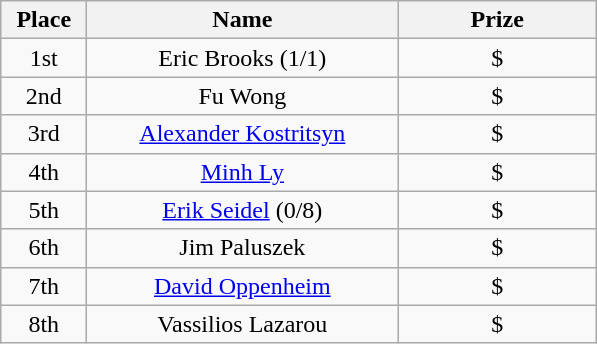<table class="wikitable">
<tr>
<th width="50">Place</th>
<th width="200">Name</th>
<th width="125">Prize</th>
</tr>
<tr>
<td align = "center">1st</td>
<td align = "center">Eric Brooks (1/1)</td>
<td align = "center">$</td>
</tr>
<tr>
<td align = "center">2nd</td>
<td align = "center">Fu Wong</td>
<td align = "center">$</td>
</tr>
<tr>
<td align = "center">3rd</td>
<td align = "center"><a href='#'>Alexander Kostritsyn</a></td>
<td align = "center">$</td>
</tr>
<tr>
<td align = "center">4th</td>
<td align = "center"><a href='#'>Minh Ly</a></td>
<td align = "center">$</td>
</tr>
<tr>
<td align = "center">5th</td>
<td align = "center"><a href='#'>Erik Seidel</a> (0/8)</td>
<td align = "center">$</td>
</tr>
<tr>
<td align = "center">6th</td>
<td align = "center">Jim Paluszek</td>
<td align = "center">$</td>
</tr>
<tr>
<td align = "center">7th</td>
<td align = "center"><a href='#'>David Oppenheim</a></td>
<td align = "center">$</td>
</tr>
<tr>
<td align = "center">8th</td>
<td align = "center">Vassilios Lazarou</td>
<td align = "center">$</td>
</tr>
</table>
